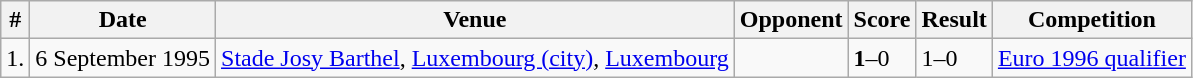<table class="wikitable">
<tr>
<th>#</th>
<th>Date</th>
<th>Venue</th>
<th>Opponent</th>
<th>Score</th>
<th>Result</th>
<th>Competition</th>
</tr>
<tr>
<td>1.</td>
<td>6 September 1995</td>
<td><a href='#'>Stade Josy Barthel</a>, <a href='#'>Luxembourg (city)</a>, <a href='#'>Luxembourg</a></td>
<td></td>
<td><strong>1</strong>–0</td>
<td>1–0</td>
<td><a href='#'>Euro 1996 qualifier</a></td>
</tr>
</table>
